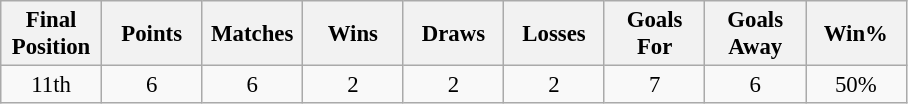<table class="wikitable" style="font-size: 95%; text-align: center;">
<tr>
<th width=60>Final Position</th>
<th width=60>Points</th>
<th width=60>Matches</th>
<th width=60>Wins</th>
<th width=60>Draws</th>
<th width=60>Losses</th>
<th width=60>Goals For</th>
<th width=60>Goals Away</th>
<th width=60>Win%</th>
</tr>
<tr>
<td>11th</td>
<td>6</td>
<td>6</td>
<td>2</td>
<td>2</td>
<td>2</td>
<td>7</td>
<td>6</td>
<td>50%</td>
</tr>
</table>
